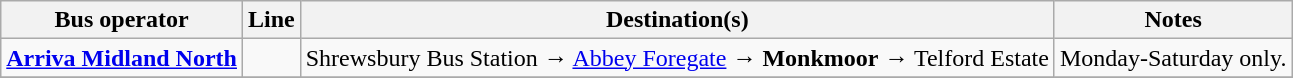<table class="wikitable">
<tr>
<th>Bus operator</th>
<th>Line</th>
<th>Destination(s)</th>
<th>Notes</th>
</tr>
<tr>
<td><strong><a href='#'>Arriva Midland North</a></strong></td>
<td><strong></strong></td>
<td>Shrewsbury Bus Station → <a href='#'>Abbey Foregate</a> → <strong>Monkmoor</strong> → Telford Estate</td>
<td>Monday-Saturday only.</td>
</tr>
<tr>
</tr>
</table>
